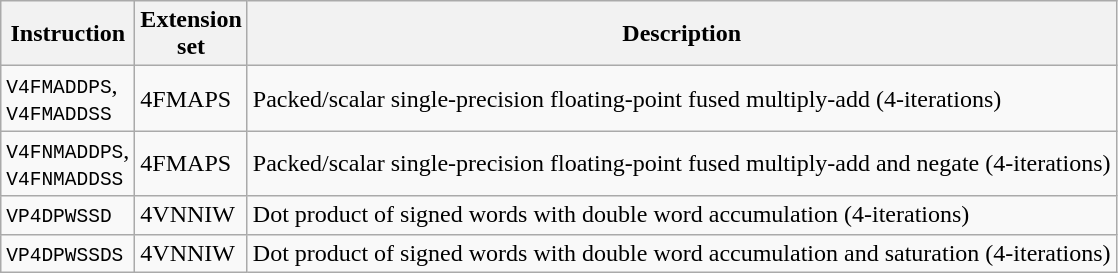<table class="wikitable">
<tr>
<th scope="col">Instruction</th>
<th scope="col">Extension<br>set</th>
<th scope="col">Description</th>
</tr>
<tr>
<td><code>V4FMADDPS</code>,<br><code>V4FMADDSS</code></td>
<td>4FMAPS</td>
<td>Packed/scalar single-precision floating-point fused multiply-add (4-iterations)</td>
</tr>
<tr>
<td><code>V4FNMADDPS</code>,<br><code>V4FNMADDSS</code></td>
<td>4FMAPS</td>
<td>Packed/scalar single-precision floating-point fused multiply-add and negate (4-iterations)</td>
</tr>
<tr>
<td><code>VP4DPWSSD</code></td>
<td>4VNNIW</td>
<td>Dot product of signed words with double word accumulation (4-iterations)</td>
</tr>
<tr>
<td><code>VP4DPWSSDS</code></td>
<td>4VNNIW</td>
<td>Dot product of signed words with double word accumulation and saturation (4-iterations)</td>
</tr>
</table>
